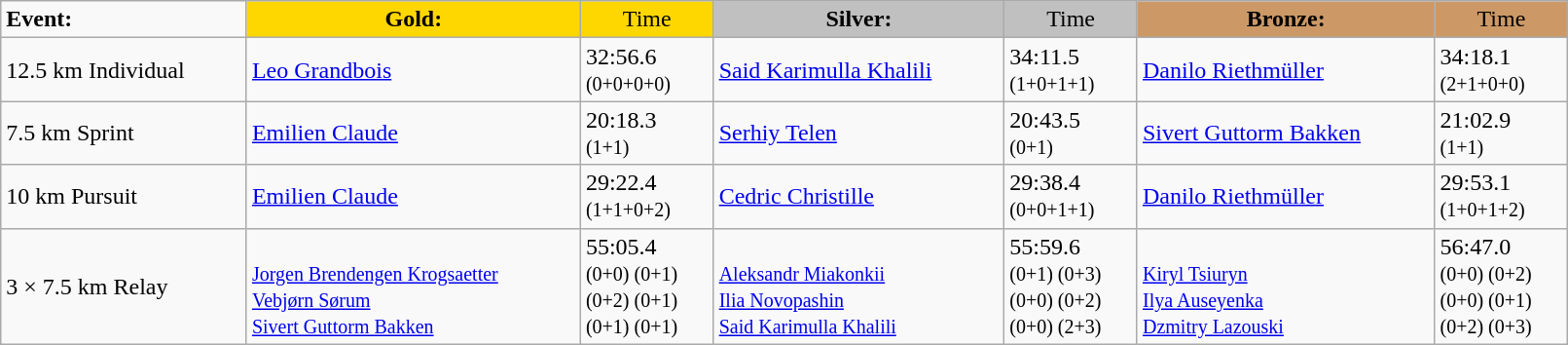<table class="wikitable" width=85%>
<tr>
<td><strong>Event:</strong></td>
<td style="text-align:center;background-color:gold;"><strong>Gold:</strong></td>
<td style="text-align:center;background-color:gold;">Time</td>
<td style="text-align:center;background-color:silver;"><strong>Silver:</strong></td>
<td style="text-align:center;background-color:silver;">Time</td>
<td style="text-align:center;background-color:#CC9966;"><strong>Bronze:</strong></td>
<td style="text-align:center;background-color:#CC9966;">Time</td>
</tr>
<tr>
<td>12.5 km Individual<br><em></em></td>
<td><a href='#'>Leo Grandbois</a><br><small></small></td>
<td>32:56.6<br><small>(0+0+0+0)</small></td>
<td><a href='#'>Said Karimulla Khalili</a><br><small></small></td>
<td>34:11.5<br><small>(1+0+1+1)</small></td>
<td><a href='#'>Danilo Riethmüller</a><br><small></small></td>
<td>34:18.1<br><small>(2+1+0+0)</small></td>
</tr>
<tr>
<td>7.5 km Sprint<br><em></em></td>
<td><a href='#'>Emilien Claude</a><br><small></small></td>
<td>20:18.3<br><small>(1+1)</small></td>
<td><a href='#'>Serhiy Telen</a><br><small></small></td>
<td>20:43.5<br><small>(0+1)</small></td>
<td><a href='#'>Sivert Guttorm Bakken</a><br><small></small></td>
<td>21:02.9<br><small>(1+1)</small></td>
</tr>
<tr>
<td>10 km Pursuit<br><em></em></td>
<td><a href='#'>Emilien Claude</a><br><small></small></td>
<td>29:22.4<br><small>(1+1+0+2)</small></td>
<td><a href='#'>Cedric Christille</a><br><small></small></td>
<td>29:38.4<br><small>(0+0+1+1)</small></td>
<td><a href='#'>Danilo Riethmüller</a><br><small></small></td>
<td>29:53.1<br><small>(1+0+1+2)</small></td>
</tr>
<tr>
<td>3 × 7.5 km Relay<br><em></em></td>
<td> <br><small><a href='#'>Jorgen Brendengen Krogsaetter</a><br><a href='#'>Vebjørn Sørum</a><br><a href='#'>Sivert Guttorm Bakken</a></small></td>
<td>55:05.4<br><small>(0+0) (0+1)<br>(0+2) (0+1)<br>(0+1) (0+1)</small></td>
<td>  <br><small><a href='#'>Aleksandr Miakonkii</a><br><a href='#'>Ilia Novopashin</a><br><a href='#'>Said Karimulla Khalili</a></small></td>
<td>55:59.6<br><small>(0+1) (0+3)<br>(0+0) (0+2)<br>(0+0) (2+3)</small></td>
<td>  <br><small><a href='#'>Kiryl Tsiuryn</a><br><a href='#'>Ilya Auseyenka</a><br><a href='#'>Dzmitry Lazouski</a></small></td>
<td>56:47.0<br><small>(0+0) (0+2)<br>(0+0) (0+1)<br>(0+2) (0+3)</small></td>
</tr>
</table>
